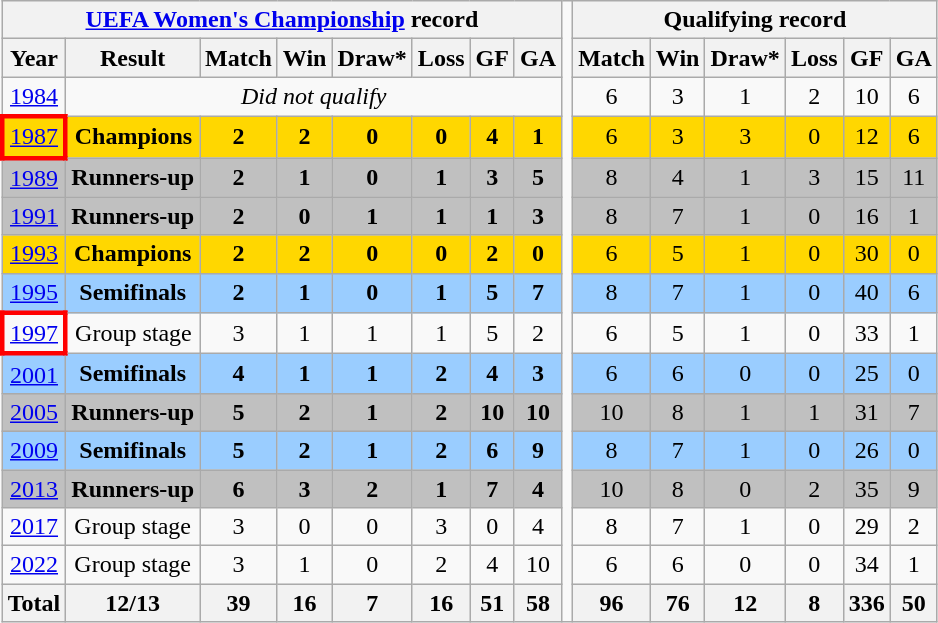<table class="wikitable" style="text-align: center;">
<tr>
<th colspan=8><a href='#'>UEFA Women's Championship</a> record</th>
<td rowspan=16></td>
<th colspan=6>Qualifying record</th>
</tr>
<tr>
<th>Year</th>
<th>Result</th>
<th>Match</th>
<th>Win</th>
<th>Draw*</th>
<th>Loss</th>
<th>GF</th>
<th>GA</th>
<th>Match</th>
<th>Win</th>
<th>Draw*</th>
<th>Loss</th>
<th>GF</th>
<th>GA</th>
</tr>
<tr>
<td><a href='#'>1984</a></td>
<td colspan=7><em>Did not qualify</em></td>
<td>6</td>
<td>3</td>
<td>1</td>
<td>2</td>
<td>10</td>
<td>6</td>
</tr>
<tr style="background:gold;">
<td style="border: 3px solid red"> <a href='#'>1987</a></td>
<td><strong>Champions</strong></td>
<td><strong>2</strong></td>
<td><strong>2</strong></td>
<td><strong>0</strong></td>
<td><strong>0</strong></td>
<td><strong>4</strong></td>
<td><strong>1</strong></td>
<td>6</td>
<td>3</td>
<td>3</td>
<td>0</td>
<td>12</td>
<td>6</td>
</tr>
<tr style="background:silver;">
<td> <a href='#'>1989</a></td>
<td><strong>Runners-up</strong></td>
<td><strong>2</strong></td>
<td><strong>1</strong></td>
<td><strong>0</strong></td>
<td><strong>1</strong></td>
<td><strong>3</strong></td>
<td><strong>5</strong></td>
<td>8</td>
<td>4</td>
<td>1</td>
<td>3</td>
<td>15</td>
<td>11</td>
</tr>
<tr style="background:silver;">
<td> <a href='#'>1991</a></td>
<td><strong>Runners-up</strong></td>
<td><strong>2</strong></td>
<td><strong>0</strong></td>
<td><strong>1</strong></td>
<td><strong>1</strong></td>
<td><strong>1</strong></td>
<td><strong>3</strong></td>
<td>8</td>
<td>7</td>
<td>1</td>
<td>0</td>
<td>16</td>
<td>1</td>
</tr>
<tr style="background:gold;">
<td> <a href='#'>1993</a></td>
<td><strong>Champions</strong></td>
<td><strong>2</strong></td>
<td><strong>2</strong></td>
<td><strong>0</strong></td>
<td><strong>0</strong></td>
<td><strong>2</strong></td>
<td><strong>0</strong></td>
<td>6</td>
<td>5</td>
<td>1</td>
<td>0</td>
<td>30</td>
<td>0</td>
</tr>
<tr style="background:#9acdff">
<td>    <a href='#'>1995</a></td>
<td><strong>Semifinals</strong></td>
<td><strong>2</strong></td>
<td><strong>1</strong></td>
<td><strong>0</strong></td>
<td><strong>1</strong></td>
<td><strong>5</strong></td>
<td><strong>7</strong></td>
<td>8</td>
<td>7</td>
<td>1</td>
<td>0</td>
<td>40</td>
<td>6</td>
</tr>
<tr>
<td style="border: 3px solid red"> <a href='#'>1997</a></td>
<td>Group stage</td>
<td>3</td>
<td>1</td>
<td>1</td>
<td>1</td>
<td>5</td>
<td>2</td>
<td>6</td>
<td>5</td>
<td>1</td>
<td>0</td>
<td>33</td>
<td>1</td>
</tr>
<tr style="background:#9acdff">
<td> <a href='#'>2001</a></td>
<td><strong>Semifinals</strong></td>
<td><strong>4</strong></td>
<td><strong>1</strong></td>
<td><strong>1</strong></td>
<td><strong>2</strong></td>
<td><strong>4</strong></td>
<td><strong>3</strong></td>
<td>6</td>
<td>6</td>
<td>0</td>
<td>0</td>
<td>25</td>
<td>0</td>
</tr>
<tr style="background:silver;">
<td> <a href='#'>2005</a></td>
<td><strong>Runners-up</strong></td>
<td><strong>5</strong></td>
<td><strong>2</strong></td>
<td><strong>1</strong></td>
<td><strong>2</strong></td>
<td><strong>10</strong></td>
<td><strong>10</strong></td>
<td>10</td>
<td>8</td>
<td>1</td>
<td>1</td>
<td>31</td>
<td>7</td>
</tr>
<tr style="background:#9acdff">
<td> <a href='#'>2009</a></td>
<td><strong>Semifinals</strong></td>
<td><strong>5</strong></td>
<td><strong>2</strong></td>
<td><strong>1</strong></td>
<td><strong>2</strong></td>
<td><strong>6</strong></td>
<td><strong>9</strong></td>
<td>8</td>
<td>7</td>
<td>1</td>
<td>0</td>
<td>26</td>
<td>0</td>
</tr>
<tr style="background:silver;">
<td> <a href='#'>2013</a></td>
<td><strong>Runners-up</strong></td>
<td><strong>6</strong></td>
<td><strong>3</strong></td>
<td><strong>2</strong></td>
<td><strong>1</strong></td>
<td><strong>7</strong></td>
<td><strong>4</strong></td>
<td>10</td>
<td>8</td>
<td>0</td>
<td>2</td>
<td>35</td>
<td>9</td>
</tr>
<tr>
<td> <a href='#'>2017</a></td>
<td>Group stage</td>
<td>3</td>
<td>0</td>
<td>0</td>
<td>3</td>
<td>0</td>
<td>4</td>
<td>8</td>
<td>7</td>
<td>1</td>
<td>0</td>
<td>29</td>
<td>2</td>
</tr>
<tr>
<td> <a href='#'>2022</a></td>
<td>Group stage</td>
<td>3</td>
<td>1</td>
<td>0</td>
<td>2</td>
<td>4</td>
<td>10</td>
<td>6</td>
<td>6</td>
<td>0</td>
<td>0</td>
<td>34</td>
<td>1</td>
</tr>
<tr>
<th>Total</th>
<th>12/13</th>
<th>39</th>
<th>16</th>
<th>7</th>
<th>16</th>
<th>51</th>
<th>58</th>
<th>96</th>
<th>76</th>
<th>12</th>
<th>8</th>
<th>336</th>
<th>50</th>
</tr>
</table>
